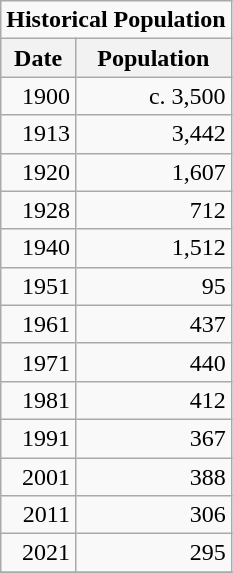<table class="wikitable">
<tr>
<td colspan="14" style="text-align:right;"><strong>Historical Population</strong></td>
</tr>
<tr>
<th>Date</th>
<th>Population</th>
</tr>
<tr>
<td style="text-align:right;">1900</td>
<td style="text-align:right;">c. 3,500</td>
</tr>
<tr>
<td style="text-align:right;">1913</td>
<td style="text-align:right;">3,442</td>
</tr>
<tr>
<td style="text-align:right;">1920</td>
<td style="text-align:right;">1,607</td>
</tr>
<tr>
<td style="text-align:right;">1928</td>
<td style="text-align:right;">712</td>
</tr>
<tr>
<td style="text-align:right;">1940</td>
<td style="text-align:right;">1,512</td>
</tr>
<tr>
<td style="text-align:right;">1951</td>
<td style="text-align:right;">95</td>
</tr>
<tr>
<td style="text-align:right;">1961</td>
<td style="text-align:right;">437</td>
</tr>
<tr>
<td style="text-align:right;">1971</td>
<td style="text-align:right;">440</td>
</tr>
<tr>
<td style="text-align:right;">1981</td>
<td style="text-align:right;">412</td>
</tr>
<tr>
<td style="text-align:right;">1991</td>
<td style="text-align:right;">367</td>
</tr>
<tr>
<td style="text-align:right;">2001</td>
<td style="text-align:right;">388</td>
</tr>
<tr>
<td style="text-align:right;">2011</td>
<td style="text-align:right;">306</td>
</tr>
<tr>
<td style="text-align:right;">2021</td>
<td style="text-align:right;">295</td>
</tr>
<tr>
</tr>
</table>
